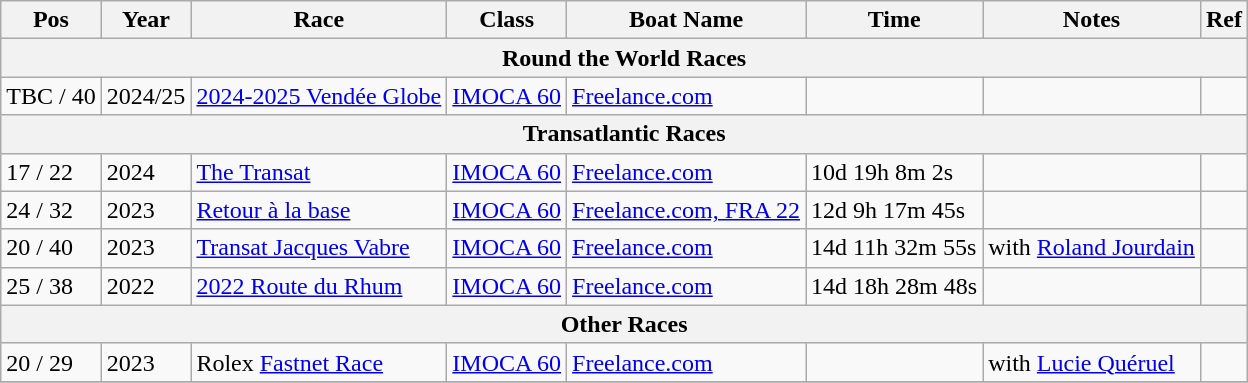<table class="wikitable sortable">
<tr>
<th>Pos</th>
<th>Year</th>
<th>Race</th>
<th>Class</th>
<th>Boat Name</th>
<th>Time</th>
<th>Notes</th>
<th>Ref</th>
</tr>
<tr>
<th colspan = 8><strong>Round the World Races</strong></th>
</tr>
<tr>
<td>TBC / 40</td>
<td>2024/25</td>
<td><a href='#'>2024-2025 Vendée Globe</a></td>
<td><a href='#'>IMOCA 60</a></td>
<td><a href='#'>Freelance.com</a></td>
<td></td>
<td></td>
<td></td>
</tr>
<tr>
<th colspan = 8><strong>Transatlantic Races</strong></th>
</tr>
<tr>
<td>17 / 22</td>
<td>2024</td>
<td><a href='#'>The Transat</a></td>
<td><a href='#'>IMOCA 60</a></td>
<td><a href='#'>Freelance.com</a></td>
<td>10d 19h 8m 2s</td>
<td></td>
<td></td>
</tr>
<tr>
<td>24 / 32</td>
<td>2023</td>
<td><a href='#'>Retour à la base</a></td>
<td><a href='#'>IMOCA 60</a></td>
<td><a href='#'>Freelance.com, FRA 22</a></td>
<td>12d 9h 17m 45s</td>
<td></td>
<td></td>
</tr>
<tr>
<td>20 / 40</td>
<td>2023</td>
<td><a href='#'>Transat Jacques Vabre</a></td>
<td><a href='#'>IMOCA 60</a></td>
<td><a href='#'>Freelance.com</a></td>
<td>14d 11h 32m 55s</td>
<td>with <a href='#'>Roland Jourdain</a></td>
</tr>
<tr>
<td>25 / 38</td>
<td>2022</td>
<td><a href='#'>2022 Route du Rhum</a></td>
<td><a href='#'>IMOCA 60</a></td>
<td><a href='#'>Freelance.com</a></td>
<td>14d 18h 28m 48s</td>
<td></td>
<td></td>
</tr>
<tr>
<th colspan = 8><strong>Other Races</strong></th>
</tr>
<tr>
<td>20 /  29</td>
<td>2023</td>
<td>Rolex <a href='#'>Fastnet Race</a></td>
<td><a href='#'>IMOCA 60</a></td>
<td><a href='#'>Freelance.com</a></td>
<td></td>
<td>with <a href='#'>Lucie Quéruel</a></td>
<td></td>
</tr>
<tr>
</tr>
</table>
